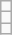<table class="wikitable">
<tr>
<td></td>
</tr>
<tr>
<td></td>
</tr>
<tr>
<td></td>
</tr>
</table>
